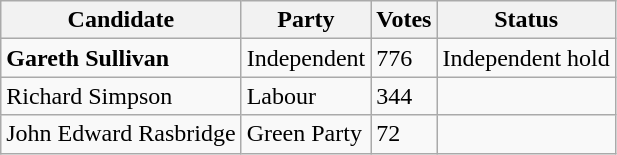<table class="wikitable sortable">
<tr>
<th>Candidate</th>
<th>Party</th>
<th>Votes</th>
<th>Status</th>
</tr>
<tr>
<td><strong>Gareth Sullivan</strong></td>
<td>Independent</td>
<td>776</td>
<td>Independent hold</td>
</tr>
<tr>
<td>Richard Simpson</td>
<td>Labour</td>
<td>344</td>
<td></td>
</tr>
<tr>
<td>John Edward Rasbridge</td>
<td>Green Party</td>
<td>72</td>
<td></td>
</tr>
</table>
